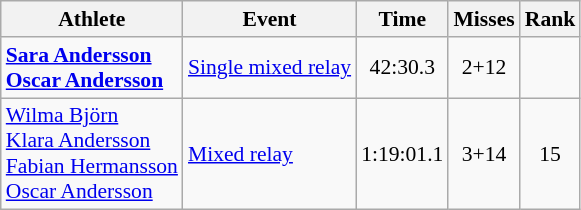<table class="wikitable" style="font-size:90%">
<tr>
<th>Athlete</th>
<th>Event</th>
<th>Time</th>
<th>Misses</th>
<th>Rank</th>
</tr>
<tr align=center>
<td align=left><strong><a href='#'>Sara Andersson</a></strong><br><strong><a href='#'>Oscar Andersson</a></strong></td>
<td align=left><a href='#'>Single mixed relay</a></td>
<td>42:30.3</td>
<td>2+12</td>
<td><strong></strong></td>
</tr>
<tr align=center>
<td align=left><a href='#'>Wilma Björn</a><br><a href='#'>Klara Andersson</a><br><a href='#'>Fabian Hermansson</a><br><a href='#'>Oscar Andersson</a></td>
<td align=left><a href='#'>Mixed relay</a></td>
<td>1:19:01.1</td>
<td>3+14</td>
<td>15</td>
</tr>
</table>
